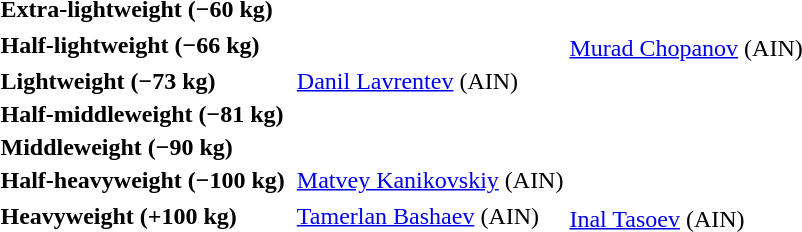<table>
<tr>
<th rowspan=2 style="text-align:left;">Extra-lightweight (−60 kg)</th>
<td rowspan=2></td>
<td rowspan=2></td>
<td></td>
</tr>
<tr>
<td></td>
</tr>
<tr>
<th rowspan=2 style="text-align:left;">Half-lightweight (−66 kg)</th>
<td rowspan=2></td>
<td rowspan=2></td>
<td></td>
</tr>
<tr>
<td> <a href='#'>Murad Chopanov</a> <span>(<abbr>AIN</abbr>)</span></td>
</tr>
<tr>
<th rowspan=2 style="text-align:left;">Lightweight (−73 kg)</th>
<td rowspan=2></td>
<td rowspan=2> <a href='#'>Danil Lavrentev</a> <span>(<abbr>AIN</abbr>)</span></td>
<td></td>
</tr>
<tr>
<td></td>
</tr>
<tr>
<th rowspan=2 style="text-align:left;">Half-middleweight (−81 kg)</th>
<td rowspan=2></td>
<td rowspan=2></td>
<td></td>
</tr>
<tr>
<td></td>
</tr>
<tr>
<th rowspan=2 style="text-align:left;">Middleweight (−90 kg)</th>
<td rowspan=2></td>
<td rowspan=2></td>
<td></td>
</tr>
<tr>
<td></td>
</tr>
<tr>
<th rowspan=2 style="text-align:left;">Half-heavyweight (−100 kg)</th>
<td rowspan=2></td>
<td rowspan=2> <a href='#'>Matvey Kanikovskiy</a> <span>(<abbr>AIN</abbr>)</span></td>
<td></td>
</tr>
<tr>
<td></td>
</tr>
<tr>
<th rowspan=2 style="text-align:left;">Heavyweight (+100 kg)</th>
<td rowspan=2></td>
<td rowspan=2> <a href='#'>Tamerlan Bashaev</a> <span>(<abbr>AIN</abbr>)</span></td>
<td></td>
</tr>
<tr>
<td> <a href='#'>Inal Tasoev</a> <span>(<abbr>AIN</abbr>)</span></td>
</tr>
</table>
